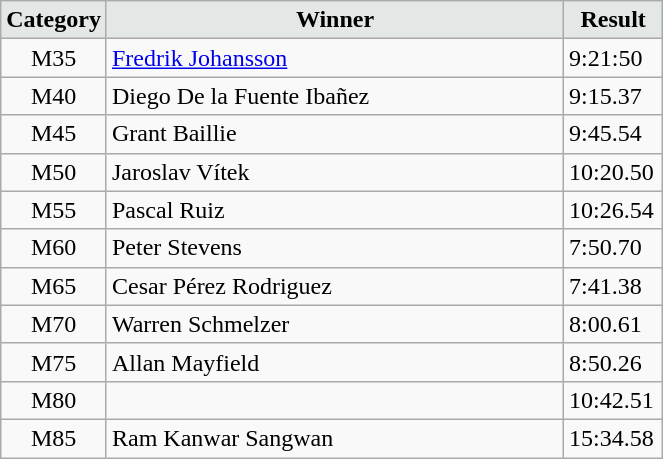<table class="wikitable" width=35%>
<tr>
<td width=15% align="center" bgcolor=#E3E7E6><strong>Category</strong></td>
<td align="center" bgcolor=#E3E7E6> <strong>Winner</strong></td>
<td width=15% align="center" bgcolor=#E3E7E6><strong>Result</strong></td>
</tr>
<tr>
<td align="center">M35</td>
<td> <a href='#'>Fredrik Johansson</a></td>
<td>9:21:50</td>
</tr>
<tr>
<td align="center">M40</td>
<td> Diego De la Fuente Ibañez</td>
<td>9:15.37</td>
</tr>
<tr>
<td align="center">M45</td>
<td> Grant Baillie</td>
<td>9:45.54</td>
</tr>
<tr>
<td align="center">M50</td>
<td> Jaroslav Vítek</td>
<td>10:20.50</td>
</tr>
<tr>
<td align="center">M55</td>
<td> Pascal Ruiz</td>
<td>10:26.54</td>
</tr>
<tr>
<td align="center">M60</td>
<td> Peter Stevens</td>
<td>7:50.70</td>
</tr>
<tr>
<td align="center">M65</td>
<td> Cesar Pérez Rodriguez</td>
<td>7:41.38</td>
</tr>
<tr>
<td align="center">M70</td>
<td> Warren Schmelzer</td>
<td>8:00.61</td>
</tr>
<tr>
<td align="center">M75</td>
<td> Allan Mayfield</td>
<td>8:50.26</td>
</tr>
<tr>
<td align="center">M80</td>
<td> </td>
<td>10:42.51</td>
</tr>
<tr>
<td align="center">M85</td>
<td> Ram Kanwar Sangwan</td>
<td>15:34.58</td>
</tr>
</table>
